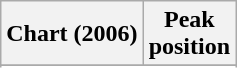<table class="wikitable sortable">
<tr>
<th>Chart (2006)</th>
<th>Peak<br>position</th>
</tr>
<tr>
</tr>
<tr>
</tr>
<tr>
</tr>
<tr>
</tr>
<tr>
</tr>
<tr>
</tr>
</table>
